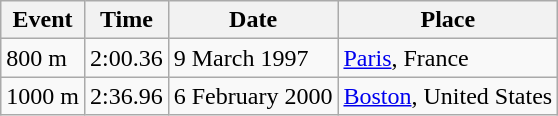<table class="wikitable">
<tr>
<th>Event</th>
<th>Time</th>
<th>Date</th>
<th>Place</th>
</tr>
<tr>
<td>800 m</td>
<td>2:00.36</td>
<td>9 March 1997</td>
<td><a href='#'>Paris</a>, France</td>
</tr>
<tr>
<td>1000 m</td>
<td>2:36.96</td>
<td>6 February 2000</td>
<td><a href='#'>Boston</a>, United States</td>
</tr>
</table>
